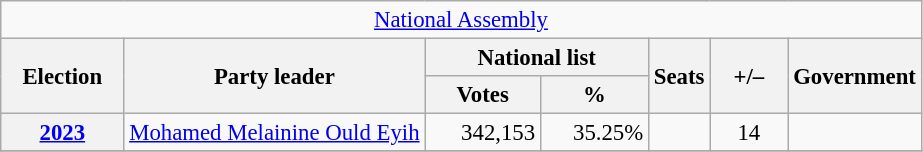<table class="wikitable" style="text-align:right;font-size:95%;">
<tr>
<td colspan="7" align="center"><a href='#'>National Assembly</a></td>
</tr>
<tr>
<th rowspan="2" width="75">Election</th>
<th rowspan="2">Party leader</th>
<th colspan="2">National list</th>
<th rowspan="2">Seats</th>
<th rowspan="2" width="45">+/–</th>
<th rowspan="2">Government</th>
</tr>
<tr>
<th width="70">Votes</th>
<th width="65">%</th>
</tr>
<tr>
<th><a href='#'>2023</a></th>
<td style="text-align:left;"><a href='#'>Mohamed Melainine Ould Eyih</a></td>
<td>342,153</td>
<td>35.25%</td>
<td></td>
<td style="text-align:center;"> 14</td>
<td></td>
</tr>
<tr>
</tr>
</table>
